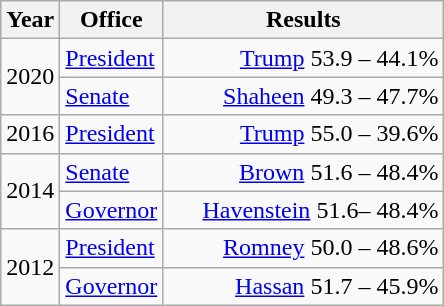<table class=wikitable>
<tr>
<th width="30">Year</th>
<th width="60">Office</th>
<th width="180">Results</th>
</tr>
<tr>
<td rowspan="2">2020</td>
<td><a href='#'>President</a></td>
<td align="right" ><a href='#'>Trump</a> 53.9 – 44.1%</td>
</tr>
<tr>
<td><a href='#'>Senate</a></td>
<td align="right" ><a href='#'>Shaheen</a> 49.3 – 47.7%</td>
</tr>
<tr>
<td>2016</td>
<td><a href='#'>President</a></td>
<td align="right" ><a href='#'>Trump</a> 55.0 – 39.6%</td>
</tr>
<tr>
<td rowspan="2">2014</td>
<td><a href='#'>Senate</a></td>
<td align="right" ><a href='#'>Brown</a> 51.6 – 48.4%</td>
</tr>
<tr>
<td><a href='#'>Governor</a></td>
<td align="right" ><a href='#'>Havenstein</a> 51.6– 48.4%</td>
</tr>
<tr>
<td rowspan="2">2012</td>
<td><a href='#'>President</a></td>
<td align="right" ><a href='#'>Romney</a> 50.0 – 48.6%</td>
</tr>
<tr>
<td><a href='#'>Governor</a></td>
<td align="right" ><a href='#'>Hassan</a> 51.7 – 45.9%</td>
</tr>
</table>
